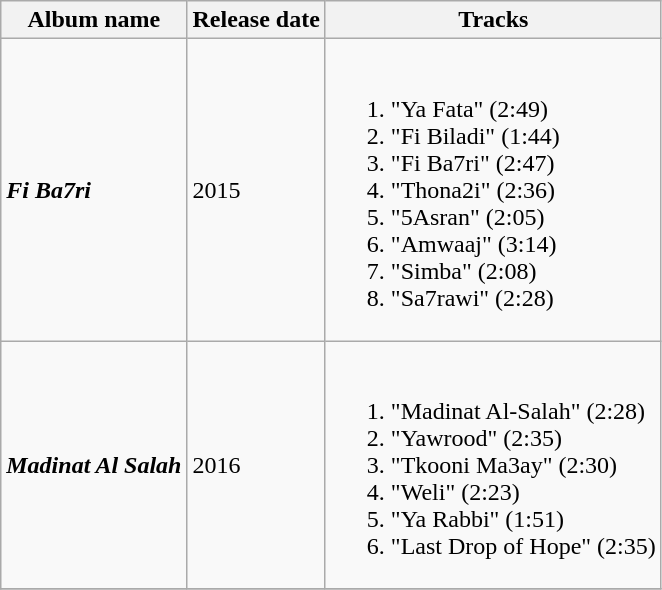<table class="wikitable">
<tr>
<th rowspan="1">Album name</th>
<th>Release date</th>
<th rowspan="1">Tracks</th>
</tr>
<tr>
<td><strong><em>Fi Ba7ri</em></strong></td>
<td>2015</td>
<td><br><ol><li>"Ya Fata" (2:49)</li><li>"Fi Biladi" (1:44)</li><li>"Fi Ba7ri" (2:47)</li><li>"Thona2i" (2:36)</li><li>"5Asran" (2:05)</li><li>"Amwaaj" (3:14)</li><li>"Simba" (2:08)</li><li>"Sa7rawi" (2:28)</li></ol></td>
</tr>
<tr>
<td><strong><em>Madinat Al Salah</em></strong></td>
<td>2016</td>
<td><br><ol><li>"Madinat Al-Salah" (2:28)</li><li>"Yawrood" (2:35)</li><li>"Tkooni Ma3ay" (2:30)</li><li>"Weli" (2:23)</li><li>"Ya Rabbi" (1:51)</li><li>"Last Drop of Hope" (2:35)</li></ol></td>
</tr>
<tr>
</tr>
</table>
